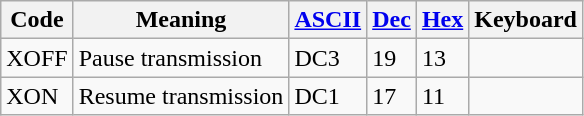<table class="wikitable">
<tr>
<th>Code</th>
<th>Meaning</th>
<th><a href='#'>ASCII</a></th>
<th><a href='#'>Dec</a></th>
<th><a href='#'>Hex</a></th>
<th>Keyboard</th>
</tr>
<tr>
<td>XOFF</td>
<td>Pause transmission</td>
<td>DC3</td>
<td>19</td>
<td>13</td>
<td></td>
</tr>
<tr>
<td>XON</td>
<td>Resume transmission</td>
<td>DC1</td>
<td>17</td>
<td>11</td>
<td></td>
</tr>
</table>
